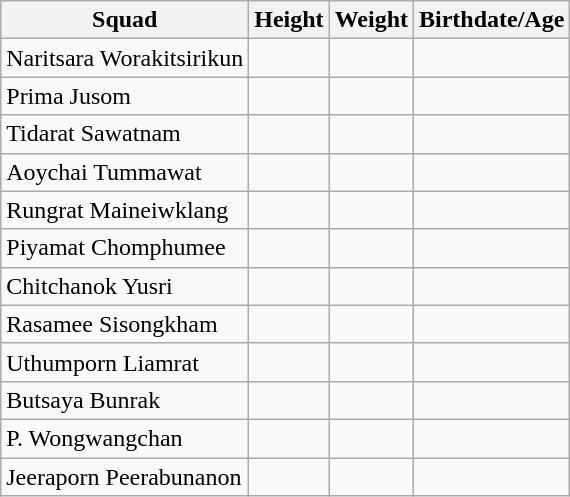<table class=wikitable>
<tr>
<th>Squad</th>
<th>Height</th>
<th>Weight</th>
<th>Birthdate/Age</th>
</tr>
<tr>
<td>Naritsara Worakitsirikun</td>
<td></td>
<td></td>
<td></td>
</tr>
<tr>
<td>Prima Jusom</td>
<td></td>
<td></td>
<td></td>
</tr>
<tr>
<td>Tidarat Sawatnam</td>
<td></td>
<td></td>
<td></td>
</tr>
<tr>
<td>Aoychai Tummawat</td>
<td></td>
<td></td>
<td></td>
</tr>
<tr>
<td>Rungrat Maineiwklang</td>
<td></td>
<td></td>
<td></td>
</tr>
<tr>
<td>Piyamat Chomphumee</td>
<td></td>
<td></td>
<td></td>
</tr>
<tr>
<td>Chitchanok Yusri</td>
<td></td>
<td></td>
<td></td>
</tr>
<tr>
<td>Rasamee Sisongkham</td>
<td></td>
<td></td>
<td></td>
</tr>
<tr>
<td>Uthumporn Liamrat</td>
<td></td>
<td></td>
<td></td>
</tr>
<tr>
<td>Butsaya Bunrak</td>
<td></td>
<td></td>
<td></td>
</tr>
<tr>
<td>P. Wongwangchan</td>
<td></td>
<td></td>
<td></td>
</tr>
<tr>
<td>Jeeraporn Peerabunanon</td>
<td></td>
<td></td>
<td></td>
</tr>
</table>
